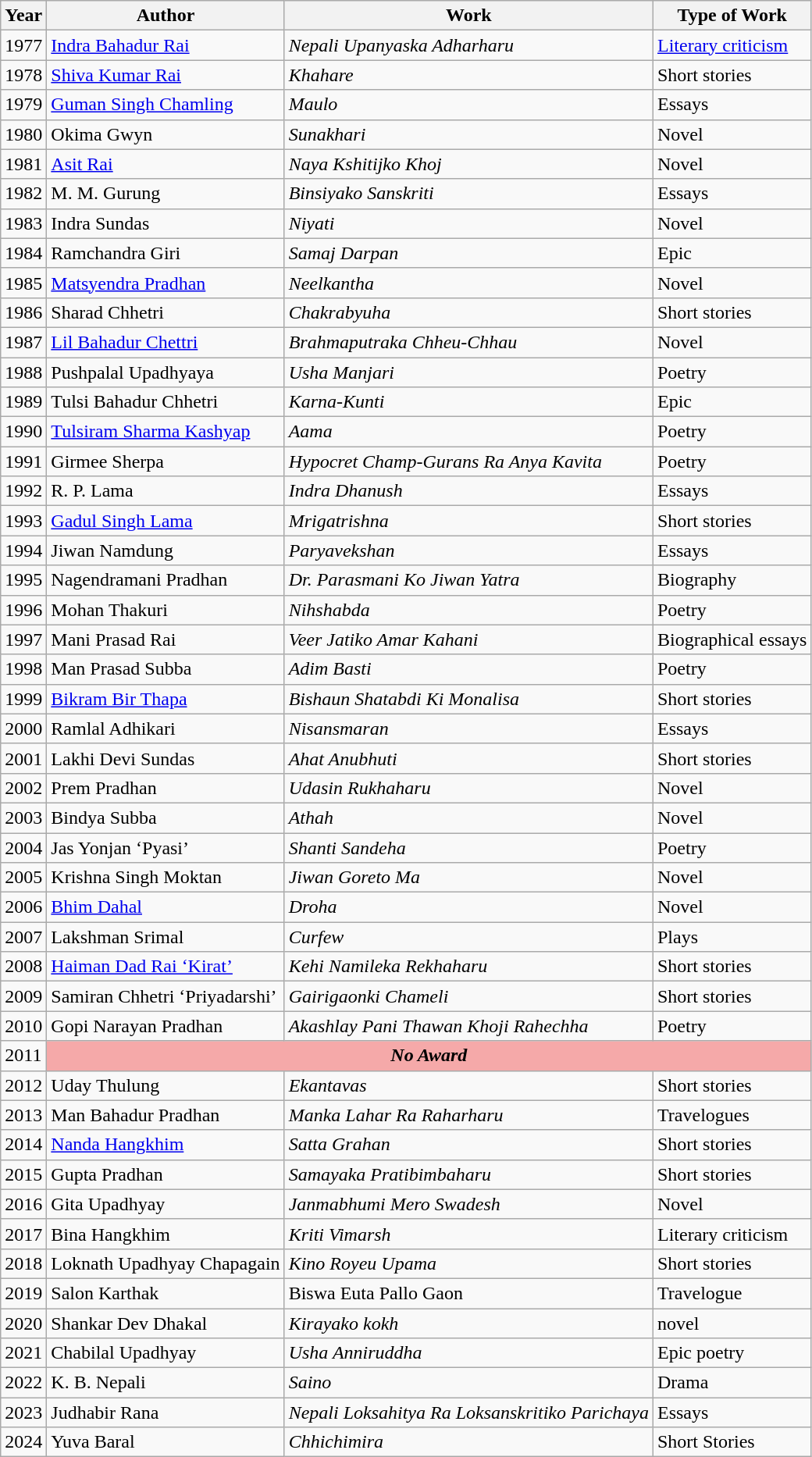<table class="wikitable sortable">
<tr>
<th>Year</th>
<th>Author</th>
<th>Work</th>
<th>Type of Work</th>
</tr>
<tr>
<td>1977</td>
<td><a href='#'>Indra Bahadur Rai</a></td>
<td><em>Nepali Upanyaska Adharharu</em></td>
<td><a href='#'>Literary criticism</a></td>
</tr>
<tr>
<td>1978</td>
<td><a href='#'>Shiva Kumar Rai</a></td>
<td><em>Khahare</em></td>
<td>Short stories</td>
</tr>
<tr>
<td>1979</td>
<td><a href='#'>Guman Singh Chamling</a></td>
<td><em>Maulo</em></td>
<td>Essays</td>
</tr>
<tr>
<td>1980</td>
<td>Okima Gwyn</td>
<td><em>Sunakhari</em></td>
<td>Novel</td>
</tr>
<tr>
<td>1981</td>
<td><a href='#'>Asit Rai</a></td>
<td><em>Naya Kshitijko Khoj</em></td>
<td>Novel</td>
</tr>
<tr>
<td>1982</td>
<td>M. M. Gurung</td>
<td><em>Binsiyako Sanskriti</em></td>
<td>Essays</td>
</tr>
<tr>
<td>1983</td>
<td>Indra Sundas</td>
<td><em>Niyati</em></td>
<td>Novel</td>
</tr>
<tr>
<td>1984</td>
<td>Ramchandra Giri</td>
<td><em>Samaj Darpan</em></td>
<td>Epic</td>
</tr>
<tr>
<td>1985</td>
<td><a href='#'>Matsyendra Pradhan</a></td>
<td><em>Neelkantha</em></td>
<td>Novel</td>
</tr>
<tr>
<td>1986</td>
<td>Sharad Chhetri</td>
<td><em>Chakrabyuha</em></td>
<td>Short stories</td>
</tr>
<tr>
<td>1987</td>
<td><a href='#'>Lil Bahadur Chettri</a></td>
<td><em>Brahmaputraka Chheu-Chhau</em></td>
<td>Novel</td>
</tr>
<tr>
<td>1988</td>
<td>Pushpalal Upadhyaya</td>
<td><em>Usha Manjari</em></td>
<td>Poetry</td>
</tr>
<tr>
<td>1989</td>
<td>Tulsi Bahadur Chhetri</td>
<td><em>Karna-Kunti</em></td>
<td>Epic</td>
</tr>
<tr>
<td>1990</td>
<td><a href='#'>Tulsiram Sharma Kashyap</a></td>
<td><em>Aama</em></td>
<td>Poetry</td>
</tr>
<tr>
<td>1991</td>
<td>Girmee Sherpa</td>
<td><em>Hypocret Champ-Gurans Ra Anya Kavita</em></td>
<td>Poetry</td>
</tr>
<tr>
<td>1992</td>
<td>R. P. Lama</td>
<td><em>Indra Dhanush</em></td>
<td>Essays</td>
</tr>
<tr>
<td>1993</td>
<td><a href='#'>Gadul Singh Lama</a></td>
<td><em>Mrigatrishna</em></td>
<td>Short stories</td>
</tr>
<tr>
<td>1994</td>
<td>Jiwan Namdung</td>
<td><em>Paryavekshan</em></td>
<td>Essays</td>
</tr>
<tr>
<td>1995</td>
<td>Nagendramani Pradhan</td>
<td><em>Dr. Parasmani Ko Jiwan Yatra</em></td>
<td>Biography</td>
</tr>
<tr>
<td>1996</td>
<td>Mohan Thakuri</td>
<td><em>Nihshabda</em></td>
<td>Poetry</td>
</tr>
<tr>
<td>1997</td>
<td>Mani Prasad Rai</td>
<td><em>Veer Jatiko Amar Kahani</em></td>
<td>Biographical essays</td>
</tr>
<tr>
<td>1998</td>
<td>Man Prasad Subba</td>
<td><em>Adim Basti</em></td>
<td>Poetry</td>
</tr>
<tr>
<td>1999</td>
<td><a href='#'>Bikram Bir Thapa</a></td>
<td><em>Bishaun Shatabdi Ki Monalisa</em></td>
<td>Short stories</td>
</tr>
<tr>
<td>2000</td>
<td>Ramlal Adhikari</td>
<td><em>Nisansmaran</em></td>
<td>Essays</td>
</tr>
<tr>
<td>2001</td>
<td>Lakhi Devi Sundas</td>
<td><em>Ahat Anubhuti</em></td>
<td>Short stories</td>
</tr>
<tr>
<td>2002</td>
<td>Prem Pradhan</td>
<td><em>Udasin Rukhaharu</em></td>
<td>Novel</td>
</tr>
<tr>
<td>2003</td>
<td>Bindya Subba</td>
<td><em>Athah</em></td>
<td>Novel</td>
</tr>
<tr>
<td>2004</td>
<td>Jas Yonjan ‘Pyasi’</td>
<td><em>Shanti Sandeha</em></td>
<td>Poetry</td>
</tr>
<tr>
<td>2005</td>
<td>Krishna Singh Moktan</td>
<td><em>Jiwan Goreto Ma</em></td>
<td>Novel</td>
</tr>
<tr>
<td>2006</td>
<td><a href='#'>Bhim Dahal</a></td>
<td><em>Droha</em></td>
<td>Novel</td>
</tr>
<tr>
<td>2007</td>
<td>Lakshman Srimal</td>
<td><em>Curfew</em></td>
<td>Plays</td>
</tr>
<tr>
<td>2008</td>
<td><a href='#'>Haiman Dad Rai ‘Kirat’</a></td>
<td><em>Kehi Namileka Rekhaharu</em></td>
<td>Short stories</td>
</tr>
<tr>
<td>2009</td>
<td>Samiran Chhetri ‘Priyadarshi’</td>
<td><em>Gairigaonki Chameli</em></td>
<td>Short stories</td>
</tr>
<tr>
<td>2010</td>
<td>Gopi Narayan Pradhan</td>
<td><em>Akashlay Pani Thawan Khoji Rahechha</em></td>
<td>Poetry</td>
</tr>
<tr>
<td>2011</td>
<td style="background:#f5a9a9; text-align:center;" colspan=4><strong><em>No Award</em></strong></td>
</tr>
<tr>
<td>2012</td>
<td>Uday Thulung</td>
<td><em>Ekantavas</em></td>
<td>Short stories</td>
</tr>
<tr>
<td>2013</td>
<td>Man Bahadur Pradhan</td>
<td><em>Manka Lahar Ra Raharharu</em></td>
<td>Travelogues</td>
</tr>
<tr>
<td>2014</td>
<td><a href='#'>Nanda Hangkhim</a></td>
<td><em>Satta Grahan</em></td>
<td>Short stories</td>
</tr>
<tr>
<td>2015</td>
<td>Gupta Pradhan</td>
<td><em>Samayaka Pratibimbaharu</em></td>
<td>Short stories</td>
</tr>
<tr>
<td>2016</td>
<td>Gita Upadhyay</td>
<td><em>Janmabhumi Mero Swadesh</em></td>
<td>Novel</td>
</tr>
<tr>
<td>2017</td>
<td>Bina Hangkhim</td>
<td><em>Kriti Vimarsh</em></td>
<td>Literary criticism</td>
</tr>
<tr>
<td>2018</td>
<td>Loknath Upadhyay Chapagain</td>
<td><em>Kino Royeu Upama</em></td>
<td>Short stories</td>
</tr>
<tr>
<td>2019</td>
<td>Salon Karthak</td>
<td>Biswa Euta Pallo Gaon</td>
<td>Travelogue</td>
</tr>
<tr>
<td>2020</td>
<td>Shankar Dev Dhakal</td>
<td><em>Kirayako kokh</em></td>
<td>novel</td>
</tr>
<tr>
<td>2021</td>
<td>Chabilal Upadhyay</td>
<td><em>Usha Anniruddha</em></td>
<td>Epic poetry</td>
</tr>
<tr>
<td>2022</td>
<td>K. B. Nepali</td>
<td><em>Saino</em></td>
<td>Drama</td>
</tr>
<tr>
<td>2023</td>
<td>Judhabir Rana</td>
<td><em>Nepali Loksahitya Ra Loksanskritiko Parichaya</em></td>
<td>Essays</td>
</tr>
<tr>
<td>2024</td>
<td>Yuva Baral</td>
<td><em>Chhichimira</em></td>
<td>Short Stories</td>
</tr>
</table>
